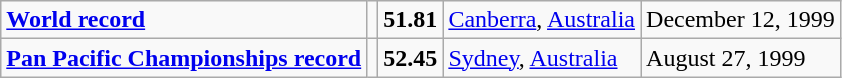<table class="wikitable">
<tr>
<td><strong><a href='#'>World record</a></strong></td>
<td></td>
<td><strong>51.81</strong></td>
<td><a href='#'>Canberra</a>, <a href='#'>Australia</a></td>
<td>December 12, 1999</td>
</tr>
<tr>
<td><strong><a href='#'>Pan Pacific Championships record</a></strong></td>
<td></td>
<td><strong>52.45</strong></td>
<td><a href='#'>Sydney</a>, <a href='#'>Australia</a></td>
<td>August 27, 1999</td>
</tr>
</table>
